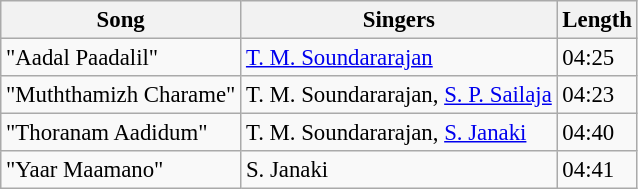<table class="wikitable" style="font-size:95%;">
<tr>
<th>Song</th>
<th>Singers</th>
<th>Length</th>
</tr>
<tr>
<td>"Aadal Paadalil"</td>
<td><a href='#'>T. M. Soundararajan</a></td>
<td>04:25</td>
</tr>
<tr>
<td>"Muththamizh Charame"</td>
<td>T. M. Soundararajan, <a href='#'>S. P. Sailaja</a></td>
<td>04:23</td>
</tr>
<tr>
<td>"Thoranam Aadidum"</td>
<td>T. M. Soundararajan, <a href='#'>S. Janaki</a></td>
<td>04:40</td>
</tr>
<tr>
<td>"Yaar Maamano"</td>
<td>S. Janaki</td>
<td>04:41</td>
</tr>
</table>
